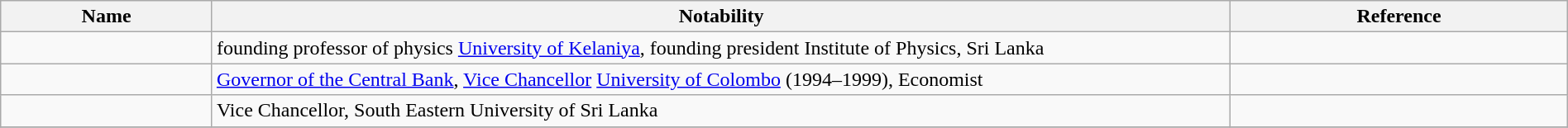<table class="wikitable sortable" style="width:100%">
<tr>
<th style="width:*;">Name</th>
<th style="width:65%;" class="unsortable">Notability</th>
<th style="width:*;" class="unsortable">Reference</th>
</tr>
<tr>
<td></td>
<td>founding professor of physics <a href='#'>University of Kelaniya</a>, founding president Institute of Physics, Sri Lanka</td>
<td style="text-align:center;"></td>
</tr>
<tr>
<td></td>
<td><a href='#'>Governor of the Central Bank</a>, <a href='#'>Vice Chancellor</a> <a href='#'>University of Colombo</a> (1994–1999), Economist</td>
<td style="text-align:center;"></td>
</tr>
<tr>
<td></td>
<td>Vice Chancellor, South Eastern University of Sri Lanka</td>
<td style="text-align:center;"></td>
</tr>
<tr>
</tr>
</table>
